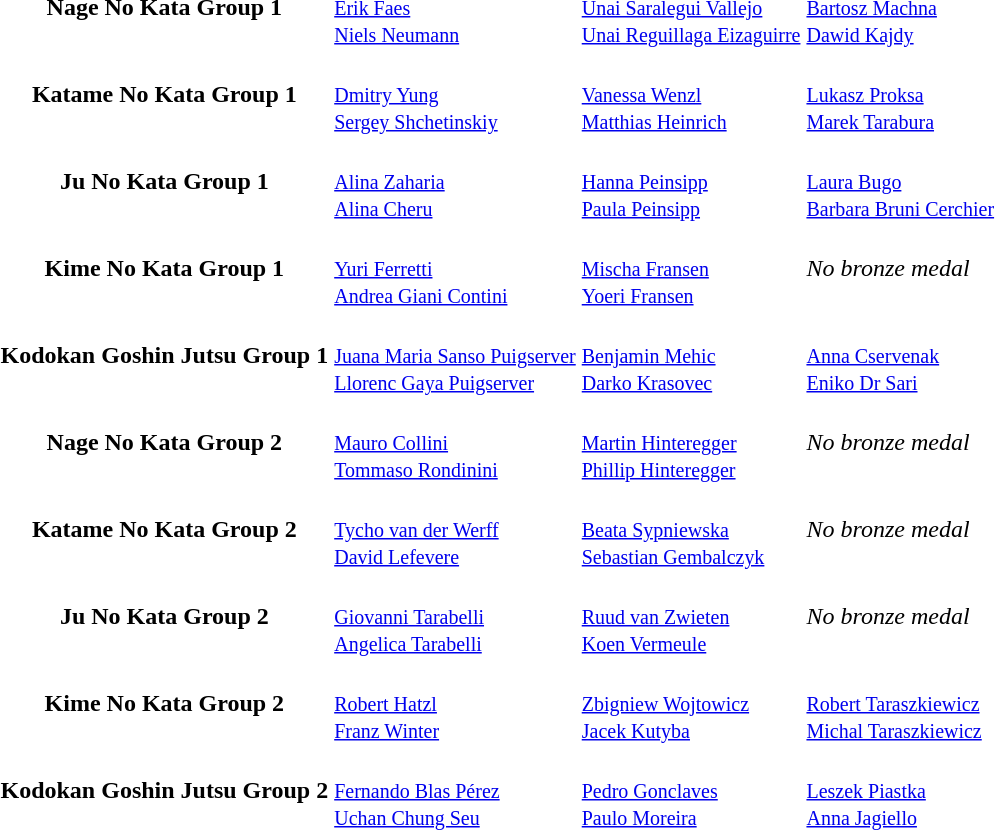<table>
<tr>
<th scope=row>Nage No Kata Group 1</th>
<td><br><small><a href='#'>Erik Faes</a><br><a href='#'>Niels Neumann</a></small></td>
<td><br><small><a href='#'>Unai Saralegui Vallejo</a><br><a href='#'>Unai Reguillaga Eizaguirre</a></small></td>
<td><br><small><a href='#'>Bartosz Machna</a><br><a href='#'>Dawid Kajdy</a></small></td>
</tr>
<tr>
<th scope=row>Katame No Kata Group 1</th>
<td><br><small><a href='#'>Dmitry Yung</a><br><a href='#'>Sergey Shchetinskiy</a></small></td>
<td><br><small><a href='#'>Vanessa Wenzl</a><br><a href='#'>Matthias Heinrich</a></small></td>
<td><br><small><a href='#'>Lukasz Proksa</a><br><a href='#'>Marek Tarabura</a></small></td>
</tr>
<tr>
<th scope=row>Ju No Kata Group 1</th>
<td><br><small><a href='#'>Alina Zaharia</a><br><a href='#'>Alina Cheru</a></small></td>
<td><br><small><a href='#'>Hanna Peinsipp</a><br><a href='#'>Paula Peinsipp</a></small></td>
<td><br><small><a href='#'>Laura Bugo</a><br><a href='#'>Barbara Bruni Cerchier</a></small></td>
</tr>
<tr>
<th scope=row>Kime No Kata Group 1</th>
<td><br><small><a href='#'>Yuri Ferretti</a><br><a href='#'>Andrea Giani Contini</a></small></td>
<td><br><small><a href='#'>Mischa Fransen</a><br><a href='#'>Yoeri Fransen</a></small></td>
<td><em>No bronze medal</em></td>
</tr>
<tr>
<th scope=row>Kodokan Goshin Jutsu Group 1</th>
<td><br><small><a href='#'>Juana Maria Sanso Puigserver</a><br><a href='#'>Llorenc Gaya Puigserver</a></small></td>
<td><br><small><a href='#'>Benjamin Mehic</a><br><a href='#'>Darko Krasovec</a></small></td>
<td><br><small><a href='#'>Anna Cservenak</a><br><a href='#'>Eniko Dr Sari</a></small></td>
</tr>
<tr>
<th scope=row>Nage No Kata Group 2</th>
<td><br><small><a href='#'>Mauro Collini</a><br><a href='#'>Tommaso Rondinini</a></small></td>
<td><br><small><a href='#'>Martin Hinteregger</a><br><a href='#'>Phillip Hinteregger</a></small></td>
<td><em>No bronze medal</em></td>
</tr>
<tr>
<th scope=row>Katame No Kata Group 2</th>
<td><br><small><a href='#'>Tycho van der Werff</a><br><a href='#'>David Lefevere</a></small></td>
<td><br><small><a href='#'>Beata Sypniewska</a><br><a href='#'>Sebastian Gembalczyk</a></small></td>
<td><em>No bronze medal</em></td>
</tr>
<tr>
<th scope=row>Ju No Kata Group 2</th>
<td><br><small><a href='#'>Giovanni Tarabelli</a><br><a href='#'>Angelica Tarabelli</a></small></td>
<td><br><small><a href='#'>Ruud van Zwieten</a><br><a href='#'>Koen Vermeule</a></small></td>
<td><em>No bronze medal</em></td>
</tr>
<tr>
<th scope=row>Kime No Kata Group 2</th>
<td><br><small><a href='#'>Robert Hatzl</a><br><a href='#'>Franz Winter</a></small></td>
<td><br><small><a href='#'>Zbigniew Wojtowicz</a><br><a href='#'>Jacek Kutyba</a></small></td>
<td><br><small><a href='#'>Robert Taraszkiewicz</a><br><a href='#'>Michal Taraszkiewicz</a></small></td>
</tr>
<tr>
<th scope=row>Kodokan Goshin Jutsu Group 2</th>
<td><br><small><a href='#'>Fernando Blas Pérez</a><br><a href='#'>Uchan Chung Seu</a></small></td>
<td><br><small><a href='#'>Pedro Gonclaves</a><br><a href='#'>Paulo Moreira</a></small></td>
<td><br><small><a href='#'>Leszek Piastka</a><br><a href='#'>Anna Jagiello</a></small></td>
</tr>
</table>
